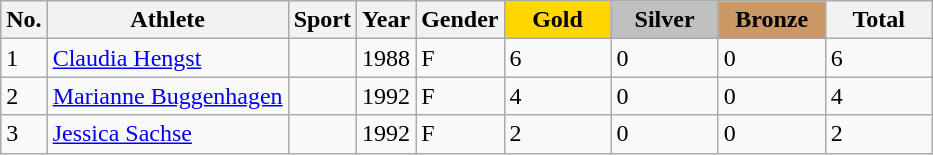<table class="wikitable sortable">
<tr>
<th>No.</th>
<th>Athlete</th>
<th>Sport</th>
<th>Year</th>
<th>Gender</th>
<th style="background:gold; width:4.0em; font-weight:bold;">Gold</th>
<th style="background:silver; width:4.0em; font-weight:bold;">Silver</th>
<th style="background:#c96; width:4.0em; font-weight:bold;">Bronze</th>
<th style="width:4.0em;">Total</th>
</tr>
<tr>
<td>1</td>
<td><a href='#'>Claudia Hengst</a></td>
<td></td>
<td>1988</td>
<td>F</td>
<td>6</td>
<td>0</td>
<td>0</td>
<td>6</td>
</tr>
<tr>
<td>2</td>
<td><a href='#'>Marianne Buggenhagen</a></td>
<td></td>
<td>1992</td>
<td>F</td>
<td>4</td>
<td>0</td>
<td>0</td>
<td>4</td>
</tr>
<tr>
<td>3</td>
<td><a href='#'>Jessica Sachse</a></td>
<td></td>
<td>1992</td>
<td>F</td>
<td>2</td>
<td>0</td>
<td>0</td>
<td>2</td>
</tr>
</table>
